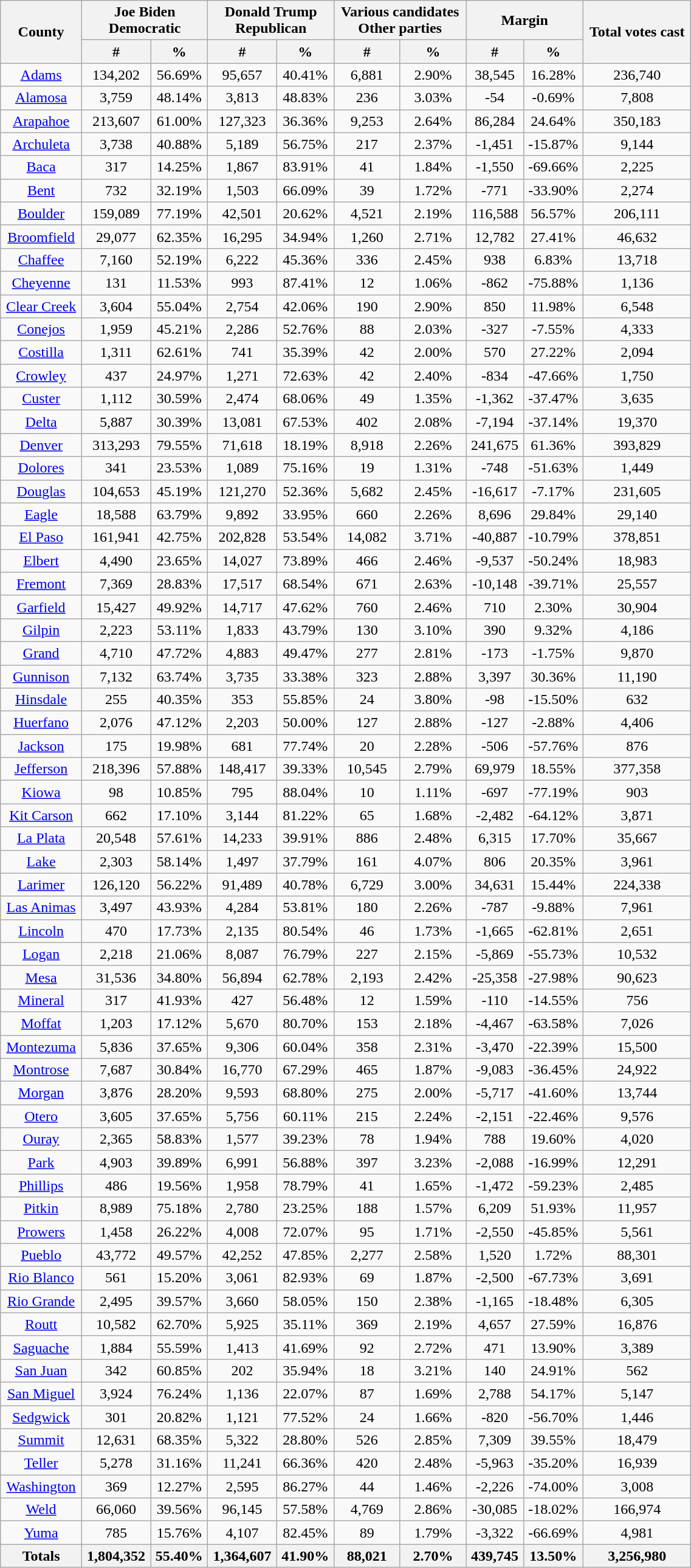<table width="60%"  class="wikitable sortable" style="text-align:center">
<tr>
<th style="text-align:center;" rowspan="2">County</th>
<th style="text-align:center;" colspan="2">Joe Biden<br>Democratic</th>
<th style="text-align:center;" colspan="2">Donald Trump<br>Republican</th>
<th style="text-align:center;" colspan="2">Various candidates<br>Other parties</th>
<th style="text-align:center;" colspan="2">Margin</th>
<th style="text-align:center;" rowspan="2">Total votes cast</th>
</tr>
<tr>
<th style="text-align:center;" data-sort-type="number">#</th>
<th style="text-align:center;" data-sort-type="number">%</th>
<th style="text-align:center;" data-sort-type="number">#</th>
<th style="text-align:center;" data-sort-type="number">%</th>
<th style="text-align:center;" data-sort-type="number">#</th>
<th style="text-align:center;" data-sort-type="number">%</th>
<th style="text-align:center;" data-sort-type="number">#</th>
<th style="text-align:center;" data-sort-type="number">%</th>
</tr>
<tr style="text-align:center;">
<td><a href='#'>Adams</a></td>
<td>134,202</td>
<td>56.69%</td>
<td>95,657</td>
<td>40.41%</td>
<td>6,881</td>
<td>2.90%</td>
<td>38,545</td>
<td>16.28%</td>
<td>236,740</td>
</tr>
<tr style="text-align:center;">
<td><a href='#'>Alamosa</a></td>
<td>3,759</td>
<td>48.14%</td>
<td>3,813</td>
<td>48.83%</td>
<td>236</td>
<td>3.03%</td>
<td>-54</td>
<td>-0.69%</td>
<td>7,808</td>
</tr>
<tr style="text-align:center;">
<td><a href='#'>Arapahoe</a></td>
<td>213,607</td>
<td>61.00%</td>
<td>127,323</td>
<td>36.36%</td>
<td>9,253</td>
<td>2.64%</td>
<td>86,284</td>
<td>24.64%</td>
<td>350,183</td>
</tr>
<tr style="text-align:center;">
<td><a href='#'>Archuleta</a></td>
<td>3,738</td>
<td>40.88%</td>
<td>5,189</td>
<td>56.75%</td>
<td>217</td>
<td>2.37%</td>
<td>-1,451</td>
<td>-15.87%</td>
<td>9,144</td>
</tr>
<tr style="text-align:center;">
<td><a href='#'>Baca</a></td>
<td>317</td>
<td>14.25%</td>
<td>1,867</td>
<td>83.91%</td>
<td>41</td>
<td>1.84%</td>
<td>-1,550</td>
<td>-69.66%</td>
<td>2,225</td>
</tr>
<tr style="text-align:center;">
<td><a href='#'>Bent</a></td>
<td>732</td>
<td>32.19%</td>
<td>1,503</td>
<td>66.09%</td>
<td>39</td>
<td>1.72%</td>
<td>-771</td>
<td>-33.90%</td>
<td>2,274</td>
</tr>
<tr style="text-align:center;">
<td><a href='#'>Boulder</a></td>
<td>159,089</td>
<td>77.19%</td>
<td>42,501</td>
<td>20.62%</td>
<td>4,521</td>
<td>2.19%</td>
<td>116,588</td>
<td>56.57%</td>
<td>206,111</td>
</tr>
<tr style="text-align:center;">
<td><a href='#'>Broomfield</a></td>
<td>29,077</td>
<td>62.35%</td>
<td>16,295</td>
<td>34.94%</td>
<td>1,260</td>
<td>2.71%</td>
<td>12,782</td>
<td>27.41%</td>
<td>46,632</td>
</tr>
<tr style="text-align:center;">
<td><a href='#'>Chaffee</a></td>
<td>7,160</td>
<td>52.19%</td>
<td>6,222</td>
<td>45.36%</td>
<td>336</td>
<td>2.45%</td>
<td>938</td>
<td>6.83%</td>
<td>13,718</td>
</tr>
<tr style="text-align:center;">
<td><a href='#'>Cheyenne</a></td>
<td>131</td>
<td>11.53%</td>
<td>993</td>
<td>87.41%</td>
<td>12</td>
<td>1.06%</td>
<td>-862</td>
<td>-75.88%</td>
<td>1,136</td>
</tr>
<tr style="text-align:center;">
<td><a href='#'>Clear Creek</a></td>
<td>3,604</td>
<td>55.04%</td>
<td>2,754</td>
<td>42.06%</td>
<td>190</td>
<td>2.90%</td>
<td>850</td>
<td>11.98%</td>
<td>6,548</td>
</tr>
<tr style="text-align:center;">
<td><a href='#'>Conejos</a></td>
<td>1,959</td>
<td>45.21%</td>
<td>2,286</td>
<td>52.76%</td>
<td>88</td>
<td>2.03%</td>
<td>-327</td>
<td>-7.55%</td>
<td>4,333</td>
</tr>
<tr style="text-align:center;">
<td><a href='#'>Costilla</a></td>
<td>1,311</td>
<td>62.61%</td>
<td>741</td>
<td>35.39%</td>
<td>42</td>
<td>2.00%</td>
<td>570</td>
<td>27.22%</td>
<td>2,094</td>
</tr>
<tr style="text-align:center;">
<td><a href='#'>Crowley</a></td>
<td>437</td>
<td>24.97%</td>
<td>1,271</td>
<td>72.63%</td>
<td>42</td>
<td>2.40%</td>
<td>-834</td>
<td>-47.66%</td>
<td>1,750</td>
</tr>
<tr style="text-align:center;">
<td><a href='#'>Custer</a></td>
<td>1,112</td>
<td>30.59%</td>
<td>2,474</td>
<td>68.06%</td>
<td>49</td>
<td>1.35%</td>
<td>-1,362</td>
<td>-37.47%</td>
<td>3,635</td>
</tr>
<tr style="text-align:center;">
<td><a href='#'>Delta</a></td>
<td>5,887</td>
<td>30.39%</td>
<td>13,081</td>
<td>67.53%</td>
<td>402</td>
<td>2.08%</td>
<td>-7,194</td>
<td>-37.14%</td>
<td>19,370</td>
</tr>
<tr style="text-align:center;">
<td><a href='#'>Denver</a></td>
<td>313,293</td>
<td>79.55%</td>
<td>71,618</td>
<td>18.19%</td>
<td>8,918</td>
<td>2.26%</td>
<td>241,675</td>
<td>61.36%</td>
<td>393,829</td>
</tr>
<tr style="text-align:center;">
<td><a href='#'>Dolores</a></td>
<td>341</td>
<td>23.53%</td>
<td>1,089</td>
<td>75.16%</td>
<td>19</td>
<td>1.31%</td>
<td>-748</td>
<td>-51.63%</td>
<td>1,449</td>
</tr>
<tr style="text-align:center;">
<td><a href='#'>Douglas</a></td>
<td>104,653</td>
<td>45.19%</td>
<td>121,270</td>
<td>52.36%</td>
<td>5,682</td>
<td>2.45%</td>
<td>-16,617</td>
<td>-7.17%</td>
<td>231,605</td>
</tr>
<tr style="text-align:center;">
<td><a href='#'>Eagle</a></td>
<td>18,588</td>
<td>63.79%</td>
<td>9,892</td>
<td>33.95%</td>
<td>660</td>
<td>2.26%</td>
<td>8,696</td>
<td>29.84%</td>
<td>29,140</td>
</tr>
<tr style="text-align:center;">
<td><a href='#'>El Paso</a></td>
<td>161,941</td>
<td>42.75%</td>
<td>202,828</td>
<td>53.54%</td>
<td>14,082</td>
<td>3.71%</td>
<td>-40,887</td>
<td>-10.79%</td>
<td>378,851</td>
</tr>
<tr style="text-align:center;">
<td><a href='#'>Elbert</a></td>
<td>4,490</td>
<td>23.65%</td>
<td>14,027</td>
<td>73.89%</td>
<td>466</td>
<td>2.46%</td>
<td>-9,537</td>
<td>-50.24%</td>
<td>18,983</td>
</tr>
<tr style="text-align:center;">
<td><a href='#'>Fremont</a></td>
<td>7,369</td>
<td>28.83%</td>
<td>17,517</td>
<td>68.54%</td>
<td>671</td>
<td>2.63%</td>
<td>-10,148</td>
<td>-39.71%</td>
<td>25,557</td>
</tr>
<tr style="text-align:center;">
<td><a href='#'>Garfield</a></td>
<td>15,427</td>
<td>49.92%</td>
<td>14,717</td>
<td>47.62%</td>
<td>760</td>
<td>2.46%</td>
<td>710</td>
<td>2.30%</td>
<td>30,904</td>
</tr>
<tr style="text-align:center;">
<td><a href='#'>Gilpin</a></td>
<td>2,223</td>
<td>53.11%</td>
<td>1,833</td>
<td>43.79%</td>
<td>130</td>
<td>3.10%</td>
<td>390</td>
<td>9.32%</td>
<td>4,186</td>
</tr>
<tr style="text-align:center;">
<td><a href='#'>Grand</a></td>
<td>4,710</td>
<td>47.72%</td>
<td>4,883</td>
<td>49.47%</td>
<td>277</td>
<td>2.81%</td>
<td>-173</td>
<td>-1.75%</td>
<td>9,870</td>
</tr>
<tr style="text-align:center;">
<td><a href='#'>Gunnison</a></td>
<td>7,132</td>
<td>63.74%</td>
<td>3,735</td>
<td>33.38%</td>
<td>323</td>
<td>2.88%</td>
<td>3,397</td>
<td>30.36%</td>
<td>11,190</td>
</tr>
<tr style="text-align:center;">
<td><a href='#'>Hinsdale</a></td>
<td>255</td>
<td>40.35%</td>
<td>353</td>
<td>55.85%</td>
<td>24</td>
<td>3.80%</td>
<td>-98</td>
<td>-15.50%</td>
<td>632</td>
</tr>
<tr style="text-align:center;">
<td><a href='#'>Huerfano</a></td>
<td>2,076</td>
<td>47.12%</td>
<td>2,203</td>
<td>50.00%</td>
<td>127</td>
<td>2.88%</td>
<td>-127</td>
<td>-2.88%</td>
<td>4,406</td>
</tr>
<tr style="text-align:center;">
<td><a href='#'>Jackson</a></td>
<td>175</td>
<td>19.98%</td>
<td>681</td>
<td>77.74%</td>
<td>20</td>
<td>2.28%</td>
<td>-506</td>
<td>-57.76%</td>
<td>876</td>
</tr>
<tr style="text-align:center;">
<td><a href='#'>Jefferson</a></td>
<td>218,396</td>
<td>57.88%</td>
<td>148,417</td>
<td>39.33%</td>
<td>10,545</td>
<td>2.79%</td>
<td>69,979</td>
<td>18.55%</td>
<td>377,358</td>
</tr>
<tr style="text-align:center;">
<td><a href='#'>Kiowa</a></td>
<td>98</td>
<td>10.85%</td>
<td>795</td>
<td>88.04%</td>
<td>10</td>
<td>1.11%</td>
<td>-697</td>
<td>-77.19%</td>
<td>903</td>
</tr>
<tr style="text-align:center;">
<td><a href='#'>Kit Carson</a></td>
<td>662</td>
<td>17.10%</td>
<td>3,144</td>
<td>81.22%</td>
<td>65</td>
<td>1.68%</td>
<td>-2,482</td>
<td>-64.12%</td>
<td>3,871</td>
</tr>
<tr style="text-align:center;">
<td><a href='#'>La Plata</a></td>
<td>20,548</td>
<td>57.61%</td>
<td>14,233</td>
<td>39.91%</td>
<td>886</td>
<td>2.48%</td>
<td>6,315</td>
<td>17.70%</td>
<td>35,667</td>
</tr>
<tr style="text-align:center;">
<td><a href='#'>Lake</a></td>
<td>2,303</td>
<td>58.14%</td>
<td>1,497</td>
<td>37.79%</td>
<td>161</td>
<td>4.07%</td>
<td>806</td>
<td>20.35%</td>
<td>3,961</td>
</tr>
<tr style="text-align:center;">
<td><a href='#'>Larimer</a></td>
<td>126,120</td>
<td>56.22%</td>
<td>91,489</td>
<td>40.78%</td>
<td>6,729</td>
<td>3.00%</td>
<td>34,631</td>
<td>15.44%</td>
<td>224,338</td>
</tr>
<tr style="text-align:center;">
<td><a href='#'>Las Animas</a></td>
<td>3,497</td>
<td>43.93%</td>
<td>4,284</td>
<td>53.81%</td>
<td>180</td>
<td>2.26%</td>
<td>-787</td>
<td>-9.88%</td>
<td>7,961</td>
</tr>
<tr style="text-align:center;">
<td><a href='#'>Lincoln</a></td>
<td>470</td>
<td>17.73%</td>
<td>2,135</td>
<td>80.54%</td>
<td>46</td>
<td>1.73%</td>
<td>-1,665</td>
<td>-62.81%</td>
<td>2,651</td>
</tr>
<tr style="text-align:center;">
<td><a href='#'>Logan</a></td>
<td>2,218</td>
<td>21.06%</td>
<td>8,087</td>
<td>76.79%</td>
<td>227</td>
<td>2.15%</td>
<td>-5,869</td>
<td>-55.73%</td>
<td>10,532</td>
</tr>
<tr style="text-align:center;">
<td><a href='#'>Mesa</a></td>
<td>31,536</td>
<td>34.80%</td>
<td>56,894</td>
<td>62.78%</td>
<td>2,193</td>
<td>2.42%</td>
<td>-25,358</td>
<td>-27.98%</td>
<td>90,623</td>
</tr>
<tr style="text-align:center;">
<td><a href='#'>Mineral</a></td>
<td>317</td>
<td>41.93%</td>
<td>427</td>
<td>56.48%</td>
<td>12</td>
<td>1.59%</td>
<td>-110</td>
<td>-14.55%</td>
<td>756</td>
</tr>
<tr style="text-align:center;">
<td><a href='#'>Moffat</a></td>
<td>1,203</td>
<td>17.12%</td>
<td>5,670</td>
<td>80.70%</td>
<td>153</td>
<td>2.18%</td>
<td>-4,467</td>
<td>-63.58%</td>
<td>7,026</td>
</tr>
<tr style="text-align:center;">
<td><a href='#'>Montezuma</a></td>
<td>5,836</td>
<td>37.65%</td>
<td>9,306</td>
<td>60.04%</td>
<td>358</td>
<td>2.31%</td>
<td>-3,470</td>
<td>-22.39%</td>
<td>15,500</td>
</tr>
<tr style="text-align:center;">
<td><a href='#'>Montrose</a></td>
<td>7,687</td>
<td>30.84%</td>
<td>16,770</td>
<td>67.29%</td>
<td>465</td>
<td>1.87%</td>
<td>-9,083</td>
<td>-36.45%</td>
<td>24,922</td>
</tr>
<tr style="text-align:center;">
<td><a href='#'>Morgan</a></td>
<td>3,876</td>
<td>28.20%</td>
<td>9,593</td>
<td>68.80%</td>
<td>275</td>
<td>2.00%</td>
<td>-5,717</td>
<td>-41.60%</td>
<td>13,744</td>
</tr>
<tr style="text-align:center;">
<td><a href='#'>Otero</a></td>
<td>3,605</td>
<td>37.65%</td>
<td>5,756</td>
<td>60.11%</td>
<td>215</td>
<td>2.24%</td>
<td>-2,151</td>
<td>-22.46%</td>
<td>9,576</td>
</tr>
<tr style="text-align:center;">
<td><a href='#'>Ouray</a></td>
<td>2,365</td>
<td>58.83%</td>
<td>1,577</td>
<td>39.23%</td>
<td>78</td>
<td>1.94%</td>
<td>788</td>
<td>19.60%</td>
<td>4,020</td>
</tr>
<tr style="text-align:center;">
<td><a href='#'>Park</a></td>
<td>4,903</td>
<td>39.89%</td>
<td>6,991</td>
<td>56.88%</td>
<td>397</td>
<td>3.23%</td>
<td>-2,088</td>
<td>-16.99%</td>
<td>12,291</td>
</tr>
<tr style="text-align:center;">
<td><a href='#'>Phillips</a></td>
<td>486</td>
<td>19.56%</td>
<td>1,958</td>
<td>78.79%</td>
<td>41</td>
<td>1.65%</td>
<td>-1,472</td>
<td>-59.23%</td>
<td>2,485</td>
</tr>
<tr style="text-align:center;">
<td><a href='#'>Pitkin</a></td>
<td>8,989</td>
<td>75.18%</td>
<td>2,780</td>
<td>23.25%</td>
<td>188</td>
<td>1.57%</td>
<td>6,209</td>
<td>51.93%</td>
<td>11,957</td>
</tr>
<tr style="text-align:center;">
<td><a href='#'>Prowers</a></td>
<td>1,458</td>
<td>26.22%</td>
<td>4,008</td>
<td>72.07%</td>
<td>95</td>
<td>1.71%</td>
<td>-2,550</td>
<td>-45.85%</td>
<td>5,561</td>
</tr>
<tr style="text-align:center;">
<td><a href='#'>Pueblo</a></td>
<td>43,772</td>
<td>49.57%</td>
<td>42,252</td>
<td>47.85%</td>
<td>2,277</td>
<td>2.58%</td>
<td>1,520</td>
<td>1.72%</td>
<td>88,301</td>
</tr>
<tr style="text-align:center;">
<td><a href='#'>Rio Blanco</a></td>
<td>561</td>
<td>15.20%</td>
<td>3,061</td>
<td>82.93%</td>
<td>69</td>
<td>1.87%</td>
<td>-2,500</td>
<td>-67.73%</td>
<td>3,691</td>
</tr>
<tr style="text-align:center;">
<td><a href='#'>Rio Grande</a></td>
<td>2,495</td>
<td>39.57%</td>
<td>3,660</td>
<td>58.05%</td>
<td>150</td>
<td>2.38%</td>
<td>-1,165</td>
<td>-18.48%</td>
<td>6,305</td>
</tr>
<tr style="text-align:center;">
<td><a href='#'>Routt</a></td>
<td>10,582</td>
<td>62.70%</td>
<td>5,925</td>
<td>35.11%</td>
<td>369</td>
<td>2.19%</td>
<td>4,657</td>
<td>27.59%</td>
<td>16,876</td>
</tr>
<tr style="text-align:center;">
<td><a href='#'>Saguache</a></td>
<td>1,884</td>
<td>55.59%</td>
<td>1,413</td>
<td>41.69%</td>
<td>92</td>
<td>2.72%</td>
<td>471</td>
<td>13.90%</td>
<td>3,389</td>
</tr>
<tr style="text-align:center;">
<td><a href='#'>San Juan</a></td>
<td>342</td>
<td>60.85%</td>
<td>202</td>
<td>35.94%</td>
<td>18</td>
<td>3.21%</td>
<td>140</td>
<td>24.91%</td>
<td>562</td>
</tr>
<tr style="text-align:center;">
<td><a href='#'>San Miguel</a></td>
<td>3,924</td>
<td>76.24%</td>
<td>1,136</td>
<td>22.07%</td>
<td>87</td>
<td>1.69%</td>
<td>2,788</td>
<td>54.17%</td>
<td>5,147</td>
</tr>
<tr style="text-align:center;">
<td><a href='#'>Sedgwick</a></td>
<td>301</td>
<td>20.82%</td>
<td>1,121</td>
<td>77.52%</td>
<td>24</td>
<td>1.66%</td>
<td>-820</td>
<td>-56.70%</td>
<td>1,446</td>
</tr>
<tr style="text-align:center;">
<td><a href='#'>Summit</a></td>
<td>12,631</td>
<td>68.35%</td>
<td>5,322</td>
<td>28.80%</td>
<td>526</td>
<td>2.85%</td>
<td>7,309</td>
<td>39.55%</td>
<td>18,479</td>
</tr>
<tr style="text-align:center;">
<td><a href='#'>Teller</a></td>
<td>5,278</td>
<td>31.16%</td>
<td>11,241</td>
<td>66.36%</td>
<td>420</td>
<td>2.48%</td>
<td>-5,963</td>
<td>-35.20%</td>
<td>16,939</td>
</tr>
<tr style="text-align:center;">
<td><a href='#'>Washington</a></td>
<td>369</td>
<td>12.27%</td>
<td>2,595</td>
<td>86.27%</td>
<td>44</td>
<td>1.46%</td>
<td>-2,226</td>
<td>-74.00%</td>
<td>3,008</td>
</tr>
<tr style="text-align:center;">
<td><a href='#'>Weld</a></td>
<td>66,060</td>
<td>39.56%</td>
<td>96,145</td>
<td>57.58%</td>
<td>4,769</td>
<td>2.86%</td>
<td>-30,085</td>
<td>-18.02%</td>
<td>166,974</td>
</tr>
<tr style="text-align:center;">
<td><a href='#'>Yuma</a></td>
<td>785</td>
<td>15.76%</td>
<td>4,107</td>
<td>82.45%</td>
<td>89</td>
<td>1.79%</td>
<td>-3,322</td>
<td>-66.69%</td>
<td>4,981</td>
</tr>
<tr>
<th>Totals</th>
<th>1,804,352</th>
<th>55.40%</th>
<th>1,364,607</th>
<th>41.90%</th>
<th>88,021</th>
<th>2.70%</th>
<th>439,745</th>
<th>13.50%</th>
<th>3,256,980</th>
</tr>
</table>
